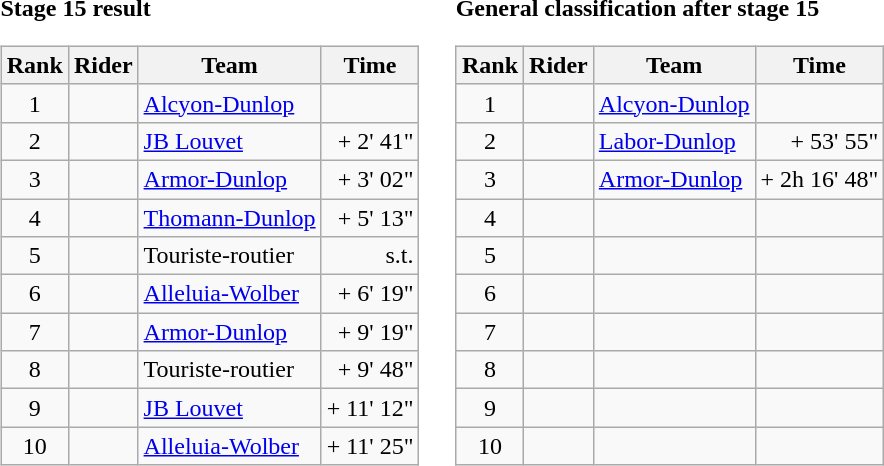<table>
<tr>
<td><strong>Stage 15 result</strong><br><table class="wikitable">
<tr>
<th scope="col">Rank</th>
<th scope="col">Rider</th>
<th scope="col">Team</th>
<th scope="col">Time</th>
</tr>
<tr>
<td style="text-align:center;">1</td>
<td></td>
<td><a href='#'>Alcyon-Dunlop</a></td>
<td style="text-align:right;"></td>
</tr>
<tr>
<td style="text-align:center;">2</td>
<td></td>
<td><a href='#'>JB Louvet</a></td>
<td style="text-align:right;">+ 2' 41"</td>
</tr>
<tr>
<td style="text-align:center;">3</td>
<td></td>
<td><a href='#'>Armor-Dunlop</a></td>
<td style="text-align:right;">+ 3' 02"</td>
</tr>
<tr>
<td style="text-align:center;">4</td>
<td></td>
<td><a href='#'>Thomann-Dunlop</a></td>
<td style="text-align:right;">+ 5' 13"</td>
</tr>
<tr>
<td style="text-align:center;">5</td>
<td></td>
<td>Touriste-routier</td>
<td style="text-align:right;">s.t.</td>
</tr>
<tr>
<td style="text-align:center;">6</td>
<td></td>
<td><a href='#'>Alleluia-Wolber</a></td>
<td style="text-align:right;">+ 6' 19"</td>
</tr>
<tr>
<td style="text-align:center;">7</td>
<td></td>
<td><a href='#'>Armor-Dunlop</a></td>
<td style="text-align:right;">+ 9' 19"</td>
</tr>
<tr>
<td style="text-align:center;">8</td>
<td></td>
<td>Touriste-routier</td>
<td style="text-align:right;">+ 9' 48"</td>
</tr>
<tr>
<td style="text-align:center;">9</td>
<td></td>
<td><a href='#'>JB Louvet</a></td>
<td style="text-align:right;">+ 11' 12"</td>
</tr>
<tr>
<td style="text-align:center;">10</td>
<td></td>
<td><a href='#'>Alleluia-Wolber</a></td>
<td style="text-align:right;">+ 11' 25"</td>
</tr>
</table>
</td>
<td></td>
<td><strong>General classification after stage 15</strong><br><table class="wikitable">
<tr>
<th scope="col">Rank</th>
<th scope="col">Rider</th>
<th scope="col">Team</th>
<th scope="col">Time</th>
</tr>
<tr>
<td style="text-align:center;">1</td>
<td></td>
<td><a href='#'>Alcyon-Dunlop</a></td>
<td style="text-align:right;"></td>
</tr>
<tr>
<td style="text-align:center;">2</td>
<td></td>
<td><a href='#'>Labor-Dunlop</a></td>
<td style="text-align:right;">+ 53' 55"</td>
</tr>
<tr>
<td style="text-align:center;">3</td>
<td></td>
<td><a href='#'>Armor-Dunlop</a></td>
<td style="text-align:right;">+ 2h 16' 48"</td>
</tr>
<tr>
<td style="text-align:center;">4</td>
<td></td>
<td></td>
<td></td>
</tr>
<tr>
<td style="text-align:center;">5</td>
<td></td>
<td></td>
<td></td>
</tr>
<tr>
<td style="text-align:center;">6</td>
<td></td>
<td></td>
<td></td>
</tr>
<tr>
<td style="text-align:center;">7</td>
<td></td>
<td></td>
<td></td>
</tr>
<tr>
<td style="text-align:center;">8</td>
<td></td>
<td></td>
<td></td>
</tr>
<tr>
<td style="text-align:center;">9</td>
<td></td>
<td></td>
<td></td>
</tr>
<tr>
<td style="text-align:center;">10</td>
<td></td>
<td></td>
<td></td>
</tr>
</table>
</td>
</tr>
</table>
